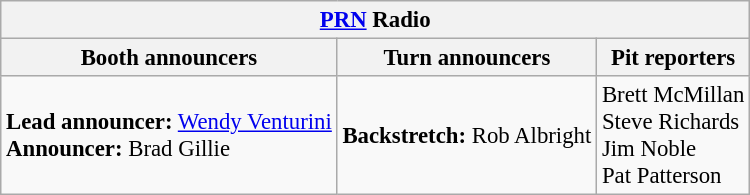<table class="wikitable" style="font-size: 95%;">
<tr>
<th colspan="3"><a href='#'>PRN</a> Radio</th>
</tr>
<tr>
<th>Booth announcers</th>
<th>Turn announcers</th>
<th>Pit reporters</th>
</tr>
<tr>
<td><strong>Lead announcer:</strong> <a href='#'>Wendy Venturini</a><br><strong>Announcer:</strong> Brad Gillie</td>
<td><strong>Backstretch:</strong> Rob Albright</td>
<td>Brett McMillan<br>Steve Richards<br>Jim Noble<br>Pat Patterson</td>
</tr>
</table>
